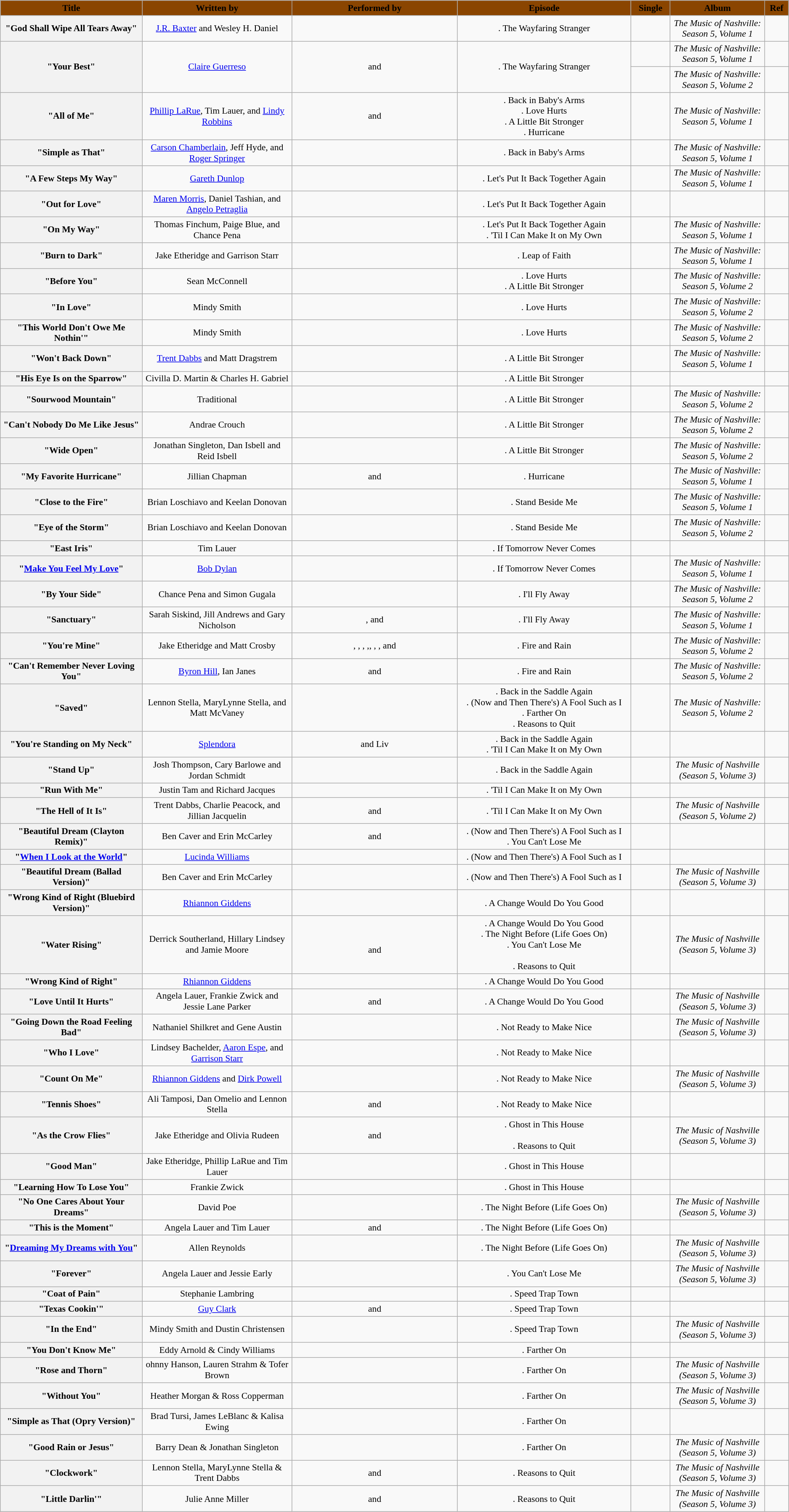<table class="wikitable sortable" style="font-size:90%; text-align: center">
<tr>
<th scope="col" style="background:#8A4500" width="18%">Title</th>
<th scope="col" style="background:#8A4500;" width="19%">Written by</th>
<th scope="col" style="background:#8A4500"  width="21%">Performed by</th>
<th scope="col" style="background:#8A4500;" width="22%">Episode</th>
<th scope="col" style="background:#8A4500;" width="5%">Single</th>
<th scope="col" style="background:#8A4500;" width="12%">Album</th>
<th scope="col" style="background:#8A4500;" width="3%">Ref</th>
</tr>
<tr>
<th scope="row">"God Shall Wipe All Tears Away"</th>
<td scope="row"><a href='#'>J.R. Baxter</a> and Wesley H. Daniel</td>
<td></td>
<td>. The Wayfaring Stranger</td>
<td></td>
<td><em>The Music of Nashville: Season 5, Volume 1</em></td>
<td align="center"></td>
</tr>
<tr>
<th rowspan="2">"Your Best"</th>
<td rowspan="2"><a href='#'>Claire Guerreso</a></td>
<td rowspan="2"> and </td>
<td rowspan="2">. The Wayfaring Stranger</td>
<td></td>
<td><em>The Music of Nashville: Season 5, Volume 1</em></td>
<td align="center"></td>
</tr>
<tr>
<td></td>
<td><em>The Music of Nashville: Season 5, Volume 2</em> </td>
<td align="center"></td>
</tr>
<tr>
<th scope="row">"All of Me"</th>
<td scope="row"><a href='#'>Phillip LaRue</a>, Tim Lauer, and <a href='#'>Lindy Robbins</a></td>
<td> and </td>
<td>. Back in Baby's Arms<br>. Love Hurts<br>. A Little Bit Stronger<br>. Hurricane</td>
<td></td>
<td><em>The Music of Nashville: Season 5, Volume 1</em></td>
<td align="center"></td>
</tr>
<tr>
<th scope="row">"Simple as That"</th>
<td scope="row"><a href='#'>Carson Chamberlain</a>, Jeff Hyde, and <a href='#'>Roger Springer</a></td>
<td></td>
<td>. Back in Baby's Arms</td>
<td></td>
<td><em>The Music of Nashville: Season 5, Volume 1</em></td>
<td align="center"></td>
</tr>
<tr>
<th scope="row">"A Few Steps My Way"</th>
<td scope="row"><a href='#'>Gareth Dunlop</a></td>
<td> </td>
<td>. Let's Put It Back Together Again</td>
<td></td>
<td><em>The Music of Nashville: Season 5, Volume 1</em></td>
<td></td>
</tr>
<tr>
<th scope="row">"Out for Love"</th>
<td scope="row"><a href='#'>Maren Morris</a>, Daniel Tashian, and <a href='#'>Angelo Petraglia</a></td>
<td></td>
<td>. Let's Put It Back Together Again</td>
<td></td>
<td></td>
<td></td>
</tr>
<tr>
<th scope="row">"On My Way"</th>
<td scope="row">Thomas Finchum, Paige Blue, and Chance Pena</td>
<td></td>
<td>. Let's Put It Back Together Again<br>. 'Til I Can Make It on My Own</td>
<td></td>
<td><em>The Music of Nashville: Season 5, Volume 1</em></td>
<td align="center"></td>
</tr>
<tr>
<th scope="row">"Burn to Dark"</th>
<td scope="row">Jake Etheridge and Garrison Starr</td>
<td></td>
<td>. Leap of Faith</td>
<td></td>
<td><em>The Music of Nashville: Season 5, Volume 1</em></td>
<td align="center"></td>
</tr>
<tr>
<th scope="row">"Before You"</th>
<td scope="row">Sean McConnell</td>
<td></td>
<td>. Love Hurts<br> . A Little Bit Stronger</td>
<td></td>
<td><em>The Music of Nashville: Season 5, Volume 2</em></td>
<td align="center"></td>
</tr>
<tr>
<th scope="row">"In Love"</th>
<td scope="row">Mindy Smith</td>
<td></td>
<td>. Love Hurts</td>
<td></td>
<td><em>The Music of Nashville: Season 5, Volume 2</em></td>
<td align="center"></td>
</tr>
<tr>
<th scope="row">"This World Don't Owe Me Nothin'"</th>
<td scope="row">Mindy Smith</td>
<td></td>
<td>. Love Hurts</td>
<td></td>
<td><em>The Music of Nashville: Season 5, Volume 2</em></td>
<td align="center"></td>
</tr>
<tr>
<th scope="row">"Won't Back Down"</th>
<td scope="row"><a href='#'>Trent Dabbs</a> and Matt Dragstrem</td>
<td></td>
<td>. A Little Bit Stronger</td>
<td></td>
<td><em>The Music of Nashville: Season 5, Volume 1</em></td>
<td align="center"></td>
</tr>
<tr>
<th scope="row">"His Eye Is on the Sparrow"</th>
<td scope="row">Civilla D. Martin & Charles H. Gabriel</td>
<td></td>
<td>. A Little Bit Stronger</td>
<td></td>
<td></td>
<td align="center"></td>
</tr>
<tr>
<th scope="row">"Sourwood Mountain"</th>
<td scope="row">Traditional</td>
<td></td>
<td>. A Little Bit Stronger</td>
<td></td>
<td><em>The Music of Nashville: Season 5, Volume 2</em></td>
<td align="center"></td>
</tr>
<tr>
<th scope="row">"Can't Nobody Do Me Like Jesus"</th>
<td scope="row">Andrae Crouch</td>
<td></td>
<td>. A Little Bit Stronger</td>
<td></td>
<td><em>The Music of Nashville: Season 5, Volume 2</em></td>
<td align="center"></td>
</tr>
<tr>
<th scope="row">"Wide Open"</th>
<td scope="row">Jonathan Singleton, Dan Isbell and Reid Isbell</td>
<td></td>
<td>. A Little Bit Stronger</td>
<td></td>
<td><em>The Music of Nashville: Season 5, Volume 2</em></td>
<td align="center"></td>
</tr>
<tr>
<th scope="row">"My Favorite Hurricane"</th>
<td scope="row">Jillian Chapman</td>
<td> and </td>
<td>. Hurricane</td>
<td></td>
<td><em>The Music of Nashville: Season 5, Volume 1</em></td>
<td align="center"></td>
</tr>
<tr>
<th scope="row">"Close to the Fire"</th>
<td scope="row">Brian Loschiavo and Keelan Donovan</td>
<td></td>
<td>. Stand Beside Me</td>
<td></td>
<td><em>The Music of Nashville: Season 5, Volume 1</em></td>
<td align="center"></td>
</tr>
<tr>
<th scope="row">"Eye of the Storm"</th>
<td scope="row">Brian Loschiavo and Keelan Donovan</td>
<td></td>
<td>. Stand Beside Me</td>
<td></td>
<td><em>The Music of Nashville: Season 5, Volume 2</em></td>
<td align="center"></td>
</tr>
<tr>
<th scope="row">"East Iris"</th>
<td scope="row">Tim Lauer</td>
<td></td>
<td>. If Tomorrow Never Comes</td>
<td></td>
<td></td>
<td align="center"></td>
</tr>
<tr>
<th scope="row">"<a href='#'>Make You Feel My Love</a>"</th>
<td scope="row"><a href='#'>Bob Dylan</a></td>
<td></td>
<td>. If Tomorrow Never Comes</td>
<td></td>
<td><em>The Music of Nashville: Season 5, Volume 1</em></td>
<td align="center"></td>
</tr>
<tr>
<th scope="row">"By Your Side"</th>
<td scope="row">Chance Pena and Simon Gugala</td>
<td></td>
<td>. I'll Fly Away</td>
<td></td>
<td><em>The Music of Nashville: Season 5, Volume 2</em></td>
<td align="center"></td>
</tr>
<tr>
<th scope="row">"Sanctuary"</th>
<td scope="row">Sarah Siskind, Jill Andrews and Gary Nicholson</td>
<td>,  and </td>
<td>. I'll Fly Away</td>
<td></td>
<td><em>The Music of Nashville: Season 5, Volume 1</em></td>
<td align="center"></td>
</tr>
<tr>
<th scope="row">"You're Mine"</th>
<td scope="row">Jake Etheridge and Matt Crosby</td>
<td>, , , ,, , ,  and </td>
<td>. Fire and Rain</td>
<td></td>
<td><em>The Music of Nashville: Season 5, Volume 2</em></td>
<td align="center"></td>
</tr>
<tr>
<th scope="row">"Can't Remember Never Loving You"</th>
<td scope="row"><a href='#'>Byron Hill</a>, Ian Janes</td>
<td> and </td>
<td>. Fire and Rain</td>
<td></td>
<td><em>The Music of Nashville: Season 5, Volume 2</em></td>
<td align="center"></td>
</tr>
<tr>
<th scope="row">"Saved"</th>
<td scope="row">Lennon Stella, MaryLynne Stella, and Matt McVaney</td>
<td></td>
<td>. Back in the Saddle Again<br>. (Now and Then There's) A Fool Such as I<br>. Farther On<br>. Reasons to Quit</td>
<td></td>
<td><em>The Music of Nashville: Season 5, Volume 2</em></td>
<td align="center"></td>
</tr>
<tr>
<th scope="row">"You're Standing on My Neck"</th>
<td scope="row"><a href='#'>Splendora</a></td>
<td> and Liv</td>
<td>. Back in the Saddle Again<br>. 'Til I Can Make It on My Own</td>
<td></td>
<td></td>
<td align="center"></td>
</tr>
<tr>
<th scope="row">"Stand Up"</th>
<td scope="row">Josh Thompson, Cary Barlowe and Jordan Schmidt</td>
<td></td>
<td>. Back in the Saddle Again</td>
<td></td>
<td><em>The Music of Nashville (Season 5, Volume 3)</em></td>
<td align="center"></td>
</tr>
<tr>
<th scope="row">"Run With Me"</th>
<td scope="row">Justin Tam and Richard Jacques</td>
<td></td>
<td>. 'Til I Can Make It on My Own</td>
<td></td>
<td></td>
<td align="center"></td>
</tr>
<tr>
<th scope="row">"The Hell of It Is"</th>
<td scope="row">Trent Dabbs, Charlie Peacock, and Jillian Jacquelin</td>
<td> and </td>
<td>. 'Til I Can Make It on My Own</td>
<td></td>
<td><em>The Music of Nashville (Season 5, Volume 2)</em></td>
<td align="center"></td>
</tr>
<tr>
<th scope="row">"Beautiful Dream (Clayton Remix)"</th>
<td scope="row">Ben Caver and Erin McCarley</td>
<td> and <br></td>
<td>. (Now and Then There's) A Fool Such as I<br>. You Can't Lose Me</td>
<td></td>
<td></td>
<td align="center"></td>
</tr>
<tr>
<th scope="row">"<a href='#'>When I Look at the World</a>"</th>
<td scope="row"><a href='#'>Lucinda Williams</a></td>
<td></td>
<td>. (Now and Then There's) A Fool Such as I</td>
<td></td>
<td></td>
<td align="center"></td>
</tr>
<tr>
<th scope="row">"Beautiful Dream (Ballad Version)"</th>
<td scope="row">Ben Caver and Erin McCarley</td>
<td></td>
<td>. (Now and Then There's) A Fool Such as I</td>
<td></td>
<td><em>The Music of Nashville (Season 5, Volume 3)</em></td>
<td align="center"></td>
</tr>
<tr>
<th scope="row">"Wrong Kind of Right (Bluebird Version)"</th>
<td scope="row"><a href='#'>Rhiannon Giddens</a></td>
<td></td>
<td>. A Change Would Do You Good</td>
<td></td>
<td></td>
<td align="center"></td>
</tr>
<tr>
<th scope="row">"Water Rising"</th>
<td scope="row">Derrick Southerland, Hillary Lindsey and Jamie Moore</td>
<td><br> and </td>
<td>. A Change Would Do You Good<br>. The Night Before (Life Goes On)<br>. You Can't Lose Me<br><br>. Reasons to Quit</td>
<td></td>
<td><em>The Music of Nashville (Season 5, Volume 3)</em></td>
<td align="center"></td>
</tr>
<tr>
<th scope="row">"Wrong Kind of Right"</th>
<td scope="row"><a href='#'>Rhiannon Giddens</a></td>
<td></td>
<td>. A Change Would Do You Good</td>
<td></td>
<td></td>
<td align="center"></td>
</tr>
<tr>
<th scope="row">"Love Until It Hurts"</th>
<td scope="row">Angela Lauer, Frankie Zwick and Jessie Lane Parker</td>
<td> and </td>
<td>. A Change Would Do You Good</td>
<td></td>
<td><em>The Music of Nashville (Season 5, Volume 3)</em></td>
<td align="center"></td>
</tr>
<tr>
<th scope="row">"Going Down the Road Feeling Bad"</th>
<td scope="row">Nathaniel Shilkret and Gene Austin</td>
<td></td>
<td>. Not Ready to Make Nice</td>
<td></td>
<td><em>The Music of Nashville (Season 5, Volume 3)</em></td>
<td align="center"></td>
</tr>
<tr>
<th scope="row">"Who I Love"</th>
<td scope="row">Lindsey Bachelder, <a href='#'>Aaron Espe</a>, and <a href='#'>Garrison Starr</a></td>
<td></td>
<td>. Not Ready to Make Nice</td>
<td></td>
<td></td>
<td align="center"></td>
</tr>
<tr>
<th scope="row">"Count On Me"</th>
<td scope="row"><a href='#'>Rhiannon Giddens</a> and <a href='#'>Dirk Powell</a></td>
<td></td>
<td>. Not Ready to Make Nice</td>
<td></td>
<td><em>The Music of Nashville (Season 5, Volume 3)</em></td>
<td align="center"></td>
</tr>
<tr>
<th scope="row">"Tennis Shoes"</th>
<td scope="row">Ali Tamposi, Dan Omelio and Lennon Stella</td>
<td> and </td>
<td>. Not Ready to Make Nice</td>
<td></td>
<td></td>
<td align="center"></td>
</tr>
<tr>
<th scope="row">"As the Crow Flies"</th>
<td scope="row">Jake Etheridge and Olivia Rudeen</td>
<td> and </td>
<td>. Ghost in This House<br><br>. Reasons to Quit</td>
<td></td>
<td><em>The Music of Nashville (Season 5, Volume 3)</em></td>
<td align="center"></td>
</tr>
<tr>
<th scope="row">"Good Man"</th>
<td scope="row">Jake Etheridge, Phillip LaRue and Tim Lauer</td>
<td></td>
<td>. Ghost in This House</td>
<td></td>
<td></td>
<td align="center"></td>
</tr>
<tr>
<th scope="row">"Learning How To Lose You"</th>
<td scope="row">Frankie Zwick</td>
<td></td>
<td>. Ghost in This House</td>
<td></td>
<td></td>
<td align="center"></td>
</tr>
<tr>
<th scope="row">"No One Cares About Your Dreams"</th>
<td scope="row">David Poe</td>
<td></td>
<td>. The Night Before (Life Goes On)</td>
<td></td>
<td><em>The Music of Nashville (Season 5, Volume 3)</em></td>
<td align="center"></td>
</tr>
<tr>
<th scope="row">"This is the Moment"</th>
<td scope="row">Angela Lauer and Tim Lauer</td>
<td> and </td>
<td>. The Night Before (Life Goes On)</td>
<td></td>
<td></td>
<td align="center"></td>
</tr>
<tr>
<th scope="row">"<a href='#'>Dreaming My Dreams with You</a>"</th>
<td scope="row">Allen Reynolds</td>
<td></td>
<td>. The Night Before (Life Goes On)</td>
<td></td>
<td><em>The Music of Nashville (Season 5, Volume 3)</em></td>
<td align="center"></td>
</tr>
<tr>
<th scope="row">"Forever"</th>
<td scope="row">Angela Lauer and Jessie Early</td>
<td></td>
<td>. You Can't Lose Me</td>
<td></td>
<td><em>The Music of Nashville (Season 5, Volume 3)</em></td>
<td align="center"></td>
</tr>
<tr>
<th scope="row">"Coat of Pain"</th>
<td scope="row">Stephanie Lambring</td>
<td></td>
<td>. Speed Trap Town</td>
<td></td>
<td></td>
<td align="center"></td>
</tr>
<tr>
<th scope="row">"Texas Cookin'"</th>
<td scope="row"><a href='#'>Guy Clark</a></td>
<td> and </td>
<td>. Speed Trap Town</td>
<td></td>
<td></td>
<td align="center"></td>
</tr>
<tr>
<th scope="row">"In the End"</th>
<td scope="row">Mindy Smith and Dustin Christensen</td>
<td></td>
<td>. Speed Trap Town</td>
<td></td>
<td><em>The Music of Nashville (Season 5, Volume 3)</em></td>
<td align="center"></td>
</tr>
<tr>
<th scope="row">"You Don't Know Me"</th>
<td scope="row">Eddy Arnold & Cindy Williams</td>
<td></td>
<td>. Farther On</td>
<td></td>
<td></td>
<td align="center"></td>
</tr>
<tr>
<th scope="row">"Rose and Thorn"</th>
<td scope="row">ohnny Hanson, Lauren Strahm & Tofer Brown</td>
<td></td>
<td>. Farther On</td>
<td></td>
<td><em>The Music of Nashville (Season 5, Volume 3)</em></td>
<td align="center"></td>
</tr>
<tr>
<th scope="row">"Without You"</th>
<td scope="row">Heather Morgan & Ross Copperman</td>
<td></td>
<td>. Farther On</td>
<td></td>
<td><em>The Music of Nashville (Season 5, Volume 3)</em></td>
<td align="center"></td>
</tr>
<tr>
<th scope="row">"Simple as That (Opry Version)"</th>
<td scope="row">Brad Tursi, James LeBlanc & Kalisa Ewing</td>
<td></td>
<td>. Farther On</td>
<td></td>
<td></td>
<td align="center"></td>
</tr>
<tr>
<th scope="row">"Good Rain or Jesus"</th>
<td scope="row">Barry Dean & Jonathan Singleton</td>
<td></td>
<td>. Farther On</td>
<td></td>
<td><em>The Music of Nashville (Season 5, Volume 3)</em></td>
<td align="center"></td>
</tr>
<tr>
<th scope="row">"Clockwork"</th>
<td scope="row">Lennon Stella, MaryLynne Stella & Trent Dabbs</td>
<td> and </td>
<td>. Reasons to Quit</td>
<td></td>
<td><em>The Music of Nashville (Season 5, Volume 3)</em></td>
<td align="center"></td>
</tr>
<tr>
<th scope="row">"Little Darlin'"</th>
<td scope="row">Julie Anne Miller</td>
<td> and </td>
<td>. Reasons to Quit</td>
<td></td>
<td><em>The Music of Nashville (Season 5, Volume 3)</em></td>
<td align="center"></td>
</tr>
</table>
